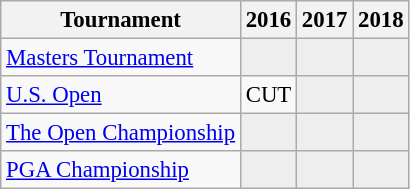<table class="wikitable" style="font-size:95%;text-align:center;">
<tr>
<th>Tournament</th>
<th>2016</th>
<th>2017</th>
<th>2018</th>
</tr>
<tr>
<td align=left><a href='#'>Masters Tournament</a></td>
<td style="background:#eeeeee;"></td>
<td style="background:#eeeeee;"></td>
<td style="background:#eeeeee;"></td>
</tr>
<tr>
<td align=left><a href='#'>U.S. Open</a></td>
<td>CUT</td>
<td style="background:#eeeeee;"></td>
<td style="background:#eeeeee;"></td>
</tr>
<tr>
<td align=left><a href='#'>The Open Championship</a></td>
<td style="background:#eeeeee;"></td>
<td style="background:#eeeeee;"></td>
<td style="background:#eeeeee;"></td>
</tr>
<tr>
<td align=left><a href='#'>PGA Championship</a></td>
<td style="background:#eeeeee;"></td>
<td style="background:#eeeeee;"></td>
<td style="background:#eeeeee;"></td>
</tr>
</table>
